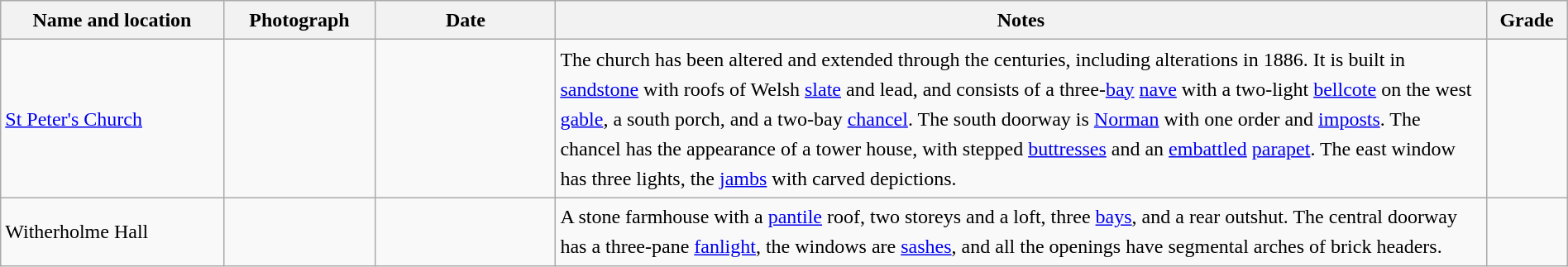<table class="wikitable sortable plainrowheaders" style="width:100%; border:0px; text-align:left; line-height:150%">
<tr>
<th scope="col"  style="width:150px">Name and location</th>
<th scope="col"  style="width:100px" class="unsortable">Photograph</th>
<th scope="col"  style="width:120px">Date</th>
<th scope="col"  style="width:650px" class="unsortable">Notes</th>
<th scope="col"  style="width:50px">Grade</th>
</tr>
<tr>
<td><a href='#'>St Peter's Church</a><br><small></small></td>
<td></td>
<td align="center"></td>
<td>The church has been altered and extended through the centuries, including alterations in 1886.  It is built in <a href='#'>sandstone</a> with roofs of Welsh <a href='#'>slate</a> and lead, and consists of a three-<a href='#'>bay</a> <a href='#'>nave</a> with a two-light <a href='#'>bellcote</a> on the west <a href='#'>gable</a>, a south porch, and a two-bay <a href='#'>chancel</a>.  The south doorway is <a href='#'>Norman</a> with one order and <a href='#'>imposts</a>.  The chancel has the appearance of a tower house, with stepped <a href='#'>buttresses</a> and an <a href='#'>embattled</a> <a href='#'>parapet</a>.  The east window has three lights, the <a href='#'>jambs</a> with carved depictions.</td>
<td align="center" ></td>
</tr>
<tr>
<td>Witherholme Hall<br><small></small></td>
<td></td>
<td align="center"></td>
<td>A stone farmhouse with a <a href='#'>pantile</a> roof, two storeys and a loft, three <a href='#'>bays</a>, and a rear outshut.  The central doorway has a three-pane <a href='#'>fanlight</a>, the windows are <a href='#'>sashes</a>, and all the openings have segmental arches of brick headers.</td>
<td align="center" ></td>
</tr>
<tr>
</tr>
</table>
